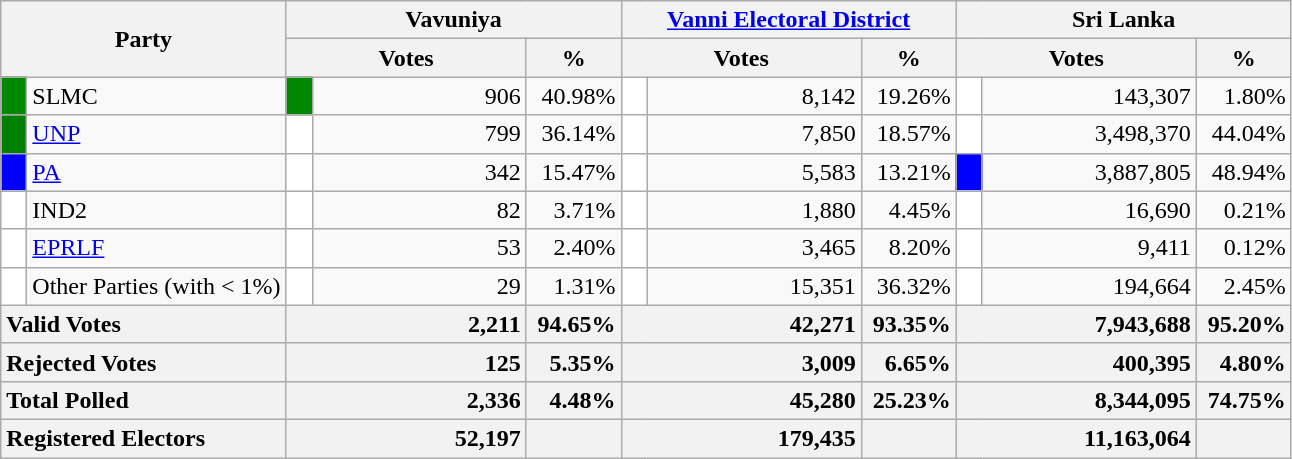<table class="wikitable">
<tr>
<th colspan="2" width="144px"rowspan="2">Party</th>
<th colspan="3" width="216px">Vavuniya</th>
<th colspan="3" width="216px"><a href='#'>Vanni Electoral District</a></th>
<th colspan="3" width="216px">Sri Lanka</th>
</tr>
<tr>
<th colspan="2" width="144px">Votes</th>
<th>%</th>
<th colspan="2" width="144px">Votes</th>
<th>%</th>
<th colspan="2" width="144px">Votes</th>
<th>%</th>
</tr>
<tr>
<td style="background-color:#008800;" width="10px"></td>
<td style="text-align:left;">SLMC</td>
<td style="background-color:#008800;" width="10px"></td>
<td style="text-align:right;">906</td>
<td style="text-align:right;">40.98%</td>
<td style="background-color:white;" width="10px"></td>
<td style="text-align:right;">8,142</td>
<td style="text-align:right;">19.26%</td>
<td style="background-color:white;" width="10px"></td>
<td style="text-align:right;">143,307</td>
<td style="text-align:right;">1.80%</td>
</tr>
<tr>
<td style="background-color:green;" width="10px"></td>
<td style="text-align:left;"><a href='#'>UNP</a></td>
<td style="background-color:white;" width="10px"></td>
<td style="text-align:right;">799</td>
<td style="text-align:right;">36.14%</td>
<td style="background-color:white;" width="10px"></td>
<td style="text-align:right;">7,850</td>
<td style="text-align:right;">18.57%</td>
<td style="background-color:white;" width="10px"></td>
<td style="text-align:right;">3,498,370</td>
<td style="text-align:right;">44.04%</td>
</tr>
<tr>
<td style="background-color:blue;" width="10px"></td>
<td style="text-align:left;"><a href='#'>PA</a></td>
<td style="background-color:white;" width="10px"></td>
<td style="text-align:right;">342</td>
<td style="text-align:right;">15.47%</td>
<td style="background-color:white;" width="10px"></td>
<td style="text-align:right;">5,583</td>
<td style="text-align:right;">13.21%</td>
<td style="background-color:blue;" width="10px"></td>
<td style="text-align:right;">3,887,805</td>
<td style="text-align:right;">48.94%</td>
</tr>
<tr>
<td style="background-color:white;" width="10px"></td>
<td style="text-align:left;">IND2</td>
<td style="background-color:white;" width="10px"></td>
<td style="text-align:right;">82</td>
<td style="text-align:right;">3.71%</td>
<td style="background-color:white;" width="10px"></td>
<td style="text-align:right;">1,880</td>
<td style="text-align:right;">4.45%</td>
<td style="background-color:white;" width="10px"></td>
<td style="text-align:right;">16,690</td>
<td style="text-align:right;">0.21%</td>
</tr>
<tr>
<td style="background-color:white;" width="10px"></td>
<td style="text-align:left;"><a href='#'>EPRLF</a></td>
<td style="background-color:white;" width="10px"></td>
<td style="text-align:right;">53</td>
<td style="text-align:right;">2.40%</td>
<td style="background-color:white;" width="10px"></td>
<td style="text-align:right;">3,465</td>
<td style="text-align:right;">8.20%</td>
<td style="background-color:white;" width="10px"></td>
<td style="text-align:right;">9,411</td>
<td style="text-align:right;">0.12%</td>
</tr>
<tr>
<td style="background-color:white;" width="10px"></td>
<td style="text-align:left;">Other Parties (with < 1%)</td>
<td style="background-color:white;" width="10px"></td>
<td style="text-align:right;">29</td>
<td style="text-align:right;">1.31%</td>
<td style="background-color:white;" width="10px"></td>
<td style="text-align:right;">15,351</td>
<td style="text-align:right;">36.32%</td>
<td style="background-color:white;" width="10px"></td>
<td style="text-align:right;">194,664</td>
<td style="text-align:right;">2.45%</td>
</tr>
<tr>
<th colspan="2" width="144px"style="text-align:left;">Valid Votes</th>
<th style="text-align:right;"colspan="2" width="144px">2,211</th>
<th style="text-align:right;">94.65%</th>
<th style="text-align:right;"colspan="2" width="144px">42,271</th>
<th style="text-align:right;">93.35%</th>
<th style="text-align:right;"colspan="2" width="144px">7,943,688</th>
<th style="text-align:right;">95.20%</th>
</tr>
<tr>
<th colspan="2" width="144px"style="text-align:left;">Rejected Votes</th>
<th style="text-align:right;"colspan="2" width="144px">125</th>
<th style="text-align:right;">5.35%</th>
<th style="text-align:right;"colspan="2" width="144px">3,009</th>
<th style="text-align:right;">6.65%</th>
<th style="text-align:right;"colspan="2" width="144px">400,395</th>
<th style="text-align:right;">4.80%</th>
</tr>
<tr>
<th colspan="2" width="144px"style="text-align:left;">Total Polled</th>
<th style="text-align:right;"colspan="2" width="144px">2,336</th>
<th style="text-align:right;">4.48%</th>
<th style="text-align:right;"colspan="2" width="144px">45,280</th>
<th style="text-align:right;">25.23%</th>
<th style="text-align:right;"colspan="2" width="144px">8,344,095</th>
<th style="text-align:right;">74.75%</th>
</tr>
<tr>
<th colspan="2" width="144px"style="text-align:left;">Registered Electors</th>
<th style="text-align:right;"colspan="2" width="144px">52,197</th>
<th></th>
<th style="text-align:right;"colspan="2" width="144px">179,435</th>
<th></th>
<th style="text-align:right;"colspan="2" width="144px">11,163,064</th>
<th></th>
</tr>
</table>
